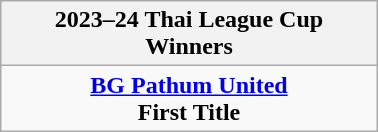<table class="wikitable" style="text-align: center; margin: 0 auto; width: 20%">
<tr>
<th>2023–24 Thai League Cup<br>Winners</th>
</tr>
<tr>
<td align="center"><strong><a href='#'>BG Pathum United</a></strong><br><strong>First Title</strong></td>
</tr>
</table>
